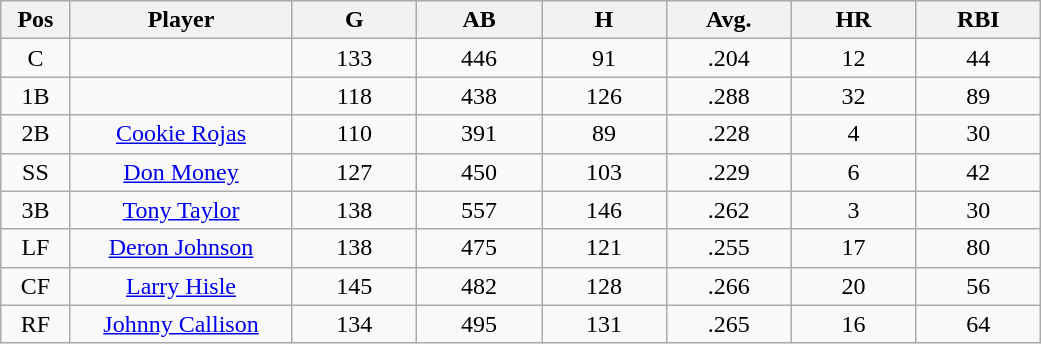<table class="wikitable sortable">
<tr>
<th bgcolor="#DDDDFF" width="5%">Pos</th>
<th bgcolor="#DDDDFF" width="16%">Player</th>
<th bgcolor="#DDDDFF" width="9%">G</th>
<th bgcolor="#DDDDFF" width="9%">AB</th>
<th bgcolor="#DDDDFF" width="9%">H</th>
<th bgcolor="#DDDDFF" width="9%">Avg.</th>
<th bgcolor="#DDDDFF" width="9%">HR</th>
<th bgcolor="#DDDDFF" width="9%">RBI</th>
</tr>
<tr align="center">
<td>C</td>
<td></td>
<td>133</td>
<td>446</td>
<td>91</td>
<td>.204</td>
<td>12</td>
<td>44</td>
</tr>
<tr align="center">
<td>1B</td>
<td></td>
<td>118</td>
<td>438</td>
<td>126</td>
<td>.288</td>
<td>32</td>
<td>89</td>
</tr>
<tr align="center">
<td>2B</td>
<td><a href='#'>Cookie Rojas</a></td>
<td>110</td>
<td>391</td>
<td>89</td>
<td>.228</td>
<td>4</td>
<td>30</td>
</tr>
<tr align=center>
<td>SS</td>
<td><a href='#'>Don Money</a></td>
<td>127</td>
<td>450</td>
<td>103</td>
<td>.229</td>
<td>6</td>
<td>42</td>
</tr>
<tr align=center>
<td>3B</td>
<td><a href='#'>Tony Taylor</a></td>
<td>138</td>
<td>557</td>
<td>146</td>
<td>.262</td>
<td>3</td>
<td>30</td>
</tr>
<tr align=center>
<td>LF</td>
<td><a href='#'>Deron Johnson</a></td>
<td>138</td>
<td>475</td>
<td>121</td>
<td>.255</td>
<td>17</td>
<td>80</td>
</tr>
<tr align=center>
<td>CF</td>
<td><a href='#'>Larry Hisle</a></td>
<td>145</td>
<td>482</td>
<td>128</td>
<td>.266</td>
<td>20</td>
<td>56</td>
</tr>
<tr align=center>
<td>RF</td>
<td><a href='#'>Johnny Callison</a></td>
<td>134</td>
<td>495</td>
<td>131</td>
<td>.265</td>
<td>16</td>
<td>64</td>
</tr>
</table>
